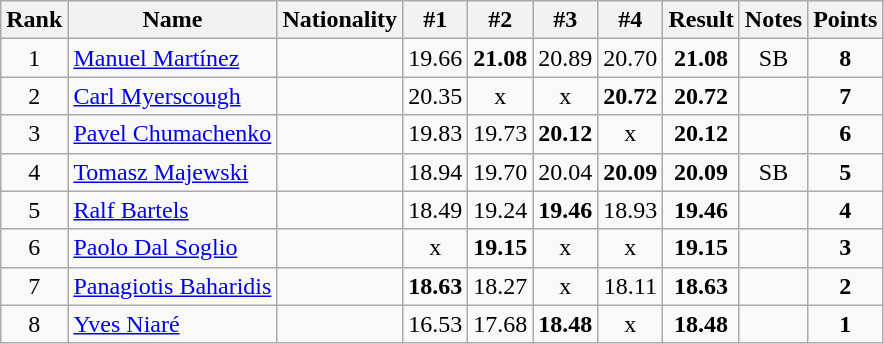<table class="wikitable sortable" style="text-align:center">
<tr>
<th>Rank</th>
<th>Name</th>
<th>Nationality</th>
<th>#1</th>
<th>#2</th>
<th>#3</th>
<th>#4</th>
<th>Result</th>
<th>Notes</th>
<th>Points</th>
</tr>
<tr>
<td>1</td>
<td align=left><a href='#'>Manuel Martínez</a></td>
<td align=left></td>
<td>19.66</td>
<td><strong>21.08</strong></td>
<td>20.89</td>
<td>20.70</td>
<td><strong>21.08</strong></td>
<td>SB</td>
<td><strong>8</strong></td>
</tr>
<tr>
<td>2</td>
<td align=left><a href='#'>Carl Myerscough</a></td>
<td align=left></td>
<td>20.35</td>
<td>x</td>
<td>x</td>
<td><strong>20.72</strong></td>
<td><strong>20.72</strong></td>
<td></td>
<td><strong>7</strong></td>
</tr>
<tr>
<td>3</td>
<td align=left><a href='#'>Pavel Chumachenko</a></td>
<td align=left></td>
<td>19.83</td>
<td>19.73</td>
<td><strong>20.12</strong></td>
<td>x</td>
<td><strong>20.12</strong></td>
<td></td>
<td><strong>6</strong></td>
</tr>
<tr>
<td>4</td>
<td align=left><a href='#'>Tomasz Majewski</a></td>
<td align=left></td>
<td>18.94</td>
<td>19.70</td>
<td>20.04</td>
<td><strong>20.09</strong></td>
<td><strong>20.09</strong></td>
<td>SB</td>
<td><strong>5</strong></td>
</tr>
<tr>
<td>5</td>
<td align=left><a href='#'>Ralf Bartels</a></td>
<td align=left></td>
<td>18.49</td>
<td>19.24</td>
<td><strong>19.46</strong></td>
<td>18.93</td>
<td><strong>19.46</strong></td>
<td></td>
<td><strong>4</strong></td>
</tr>
<tr>
<td>6</td>
<td align=left><a href='#'>Paolo Dal Soglio</a></td>
<td align=left></td>
<td>x</td>
<td><strong>19.15</strong></td>
<td>x</td>
<td>x</td>
<td><strong>19.15</strong></td>
<td></td>
<td><strong>3</strong></td>
</tr>
<tr>
<td>7</td>
<td align=left><a href='#'>Panagiotis Baharidis</a></td>
<td align=left></td>
<td><strong>18.63</strong></td>
<td>18.27</td>
<td>x</td>
<td>18.11</td>
<td><strong>18.63</strong></td>
<td></td>
<td><strong>2</strong></td>
</tr>
<tr>
<td>8</td>
<td align=left><a href='#'>Yves Niaré</a></td>
<td align=left></td>
<td>16.53</td>
<td>17.68</td>
<td><strong>18.48</strong></td>
<td>x</td>
<td><strong>18.48</strong></td>
<td></td>
<td><strong>1</strong></td>
</tr>
</table>
